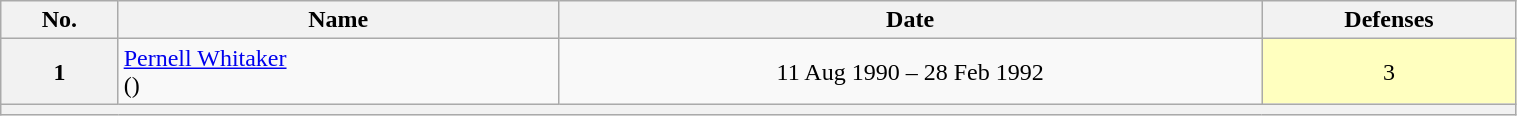<table class="wikitable sortable" style="width:80%">
<tr>
<th>No.</th>
<th>Name</th>
<th>Date</th>
<th>Defenses</th>
</tr>
<tr align=center>
<th>1</th>
<td align=left><a href='#'>Pernell Whitaker</a><br>()</td>
<td>11 Aug 1990 – 28 Feb 1992</td>
<td style="background:#ffffbf;">3</td>
</tr>
<tr align=center>
<th colspan="4"></th>
</tr>
</table>
